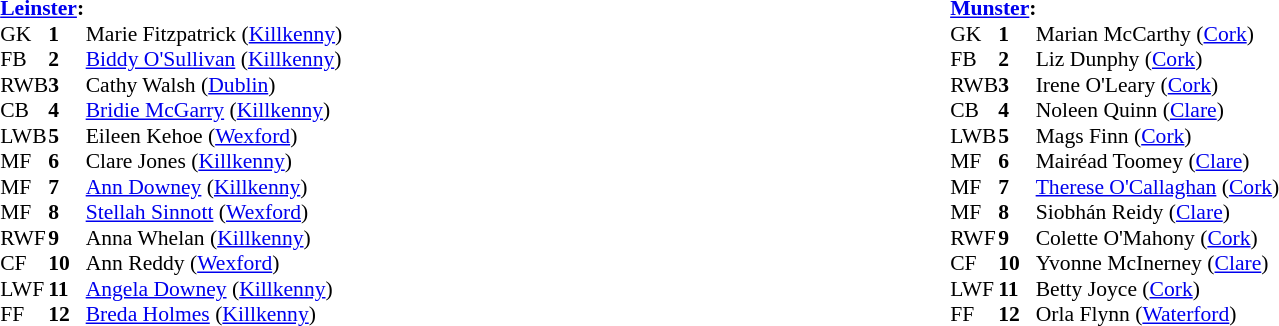<table width="100%">
<tr>
<td valign="top"></td>
<td valign="top" width="50%"><br><table style="font-size: 90%" cellspacing="0" cellpadding="0" align=center>
<tr>
<td colspan="4"><strong><a href='#'>Leinster</a>:</strong></td>
</tr>
<tr>
<th width="25"></th>
<th width="25"></th>
</tr>
<tr>
<td>GK</td>
<td><strong>1</strong></td>
<td>Marie Fitzpatrick (<a href='#'>Killkenny</a>)</td>
</tr>
<tr>
<td>FB</td>
<td><strong>2</strong></td>
<td><a href='#'>Biddy O'Sullivan</a> (<a href='#'>Killkenny</a>)</td>
</tr>
<tr>
<td>RWB</td>
<td><strong>3</strong></td>
<td>Cathy Walsh (<a href='#'>Dublin</a>)</td>
</tr>
<tr>
<td>CB</td>
<td><strong>4</strong></td>
<td><a href='#'>Bridie McGarry</a> (<a href='#'>Killkenny</a>)</td>
</tr>
<tr>
<td>LWB</td>
<td><strong>5</strong></td>
<td>Eileen Kehoe (<a href='#'>Wexford</a>)</td>
</tr>
<tr>
<td>MF</td>
<td><strong>6</strong></td>
<td>Clare Jones (<a href='#'>Killkenny</a>)</td>
</tr>
<tr>
<td>MF</td>
<td><strong>7</strong></td>
<td><a href='#'>Ann Downey</a> (<a href='#'>Killkenny</a>)</td>
</tr>
<tr>
<td>MF</td>
<td><strong>8</strong></td>
<td><a href='#'>Stellah Sinnott</a> (<a href='#'>Wexford</a>)</td>
</tr>
<tr>
<td>RWF</td>
<td><strong>9</strong></td>
<td>Anna Whelan (<a href='#'>Killkenny</a>)</td>
</tr>
<tr>
<td>CF</td>
<td><strong>10</strong></td>
<td>Ann Reddy (<a href='#'>Wexford</a>)</td>
</tr>
<tr>
<td>LWF</td>
<td><strong>11</strong></td>
<td><a href='#'>Angela Downey</a> (<a href='#'>Killkenny</a>)</td>
</tr>
<tr>
<td>FF</td>
<td><strong>12</strong></td>
<td><a href='#'>Breda Holmes</a> (<a href='#'>Killkenny</a>)</td>
</tr>
<tr>
</tr>
</table>
</td>
<td valign="top" width="50%"><br><table style="font-size: 90%" cellspacing="0" cellpadding="0" align=center>
<tr>
<td colspan="4"><strong><a href='#'>Munster</a>:</strong></td>
</tr>
<tr>
<th width="25"></th>
<th width="25"></th>
</tr>
<tr>
<td>GK</td>
<td><strong>1</strong></td>
<td>Marian McCarthy (<a href='#'>Cork</a>)</td>
</tr>
<tr>
<td>FB</td>
<td><strong>2</strong></td>
<td>Liz Dunphy (<a href='#'>Cork</a>)</td>
</tr>
<tr>
<td>RWB</td>
<td><strong>3</strong></td>
<td>Irene O'Leary (<a href='#'>Cork</a>)</td>
</tr>
<tr>
<td>CB</td>
<td><strong>4</strong></td>
<td>Noleen Quinn (<a href='#'>Clare</a>)</td>
</tr>
<tr>
<td>LWB</td>
<td><strong>5</strong></td>
<td>Mags Finn (<a href='#'>Cork</a>)</td>
</tr>
<tr>
<td>MF</td>
<td><strong>6</strong></td>
<td>Mairéad Toomey (<a href='#'>Clare</a>)</td>
</tr>
<tr>
<td>MF</td>
<td><strong>7</strong></td>
<td><a href='#'>Therese O'Callaghan</a> (<a href='#'>Cork</a>)</td>
</tr>
<tr>
<td>MF</td>
<td><strong>8</strong></td>
<td>Siobhán Reidy (<a href='#'>Clare</a>)</td>
</tr>
<tr>
<td>RWF</td>
<td><strong>9</strong></td>
<td>Colette O'Mahony (<a href='#'>Cork</a>)</td>
</tr>
<tr>
<td>CF</td>
<td><strong>10</strong></td>
<td>Yvonne McInerney (<a href='#'>Clare</a>)</td>
</tr>
<tr>
<td>LWF</td>
<td><strong>11</strong></td>
<td>Betty Joyce (<a href='#'>Cork</a>)</td>
</tr>
<tr>
<td>FF</td>
<td><strong>12</strong></td>
<td>Orla Flynn (<a href='#'>Waterford</a>)</td>
</tr>
<tr>
</tr>
</table>
</td>
</tr>
</table>
